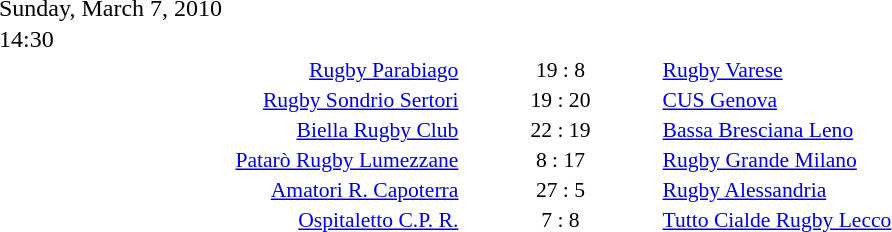<table style="width:70%;" cellspacing="1">
<tr>
<th width=35%></th>
<th width=15%></th>
<th></th>
</tr>
<tr>
<td>Sunday, March 7, 2010</td>
</tr>
<tr>
<td>14:30</td>
</tr>
<tr style=font-size:90%>
<td align=right><a href='#'>Rugby Parabiago</a></td>
<td align=center>19 : 8</td>
<td><a href='#'>Rugby Varese</a></td>
</tr>
<tr style=font-size:90%>
<td align=right><a href='#'>Rugby Sondrio Sertori</a></td>
<td align=center>19 : 20</td>
<td><a href='#'>CUS Genova</a></td>
</tr>
<tr style=font-size:90%>
<td align=right><a href='#'>Biella Rugby Club</a></td>
<td align=center>22 : 19</td>
<td><a href='#'>Bassa Bresciana Leno</a></td>
</tr>
<tr style=font-size:90%>
<td align=right><a href='#'>Patarò Rugby Lumezzane</a></td>
<td align=center>8 : 17</td>
<td><a href='#'>Rugby Grande Milano</a></td>
</tr>
<tr style=font-size:90%>
<td align=right><a href='#'>Amatori R. Capoterra</a></td>
<td align=center>27 : 5</td>
<td><a href='#'>Rugby Alessandria</a></td>
</tr>
<tr style=font-size:90%>
<td align=right><a href='#'>Ospitaletto C.P. R.</a></td>
<td align=center>7 : 8</td>
<td><a href='#'>Tutto Cialde Rugby Lecco</a></td>
</tr>
</table>
